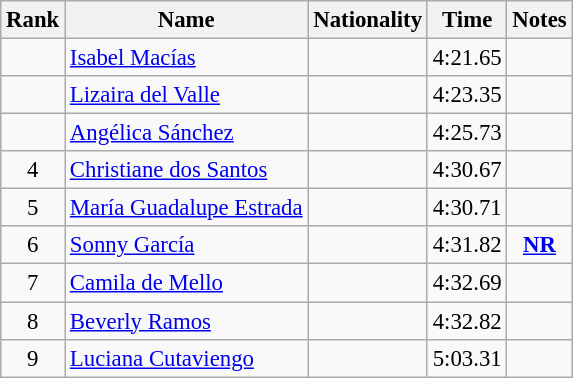<table class="wikitable sortable" style="text-align:center;font-size:95%">
<tr>
<th>Rank</th>
<th>Name</th>
<th>Nationality</th>
<th>Time</th>
<th>Notes</th>
</tr>
<tr>
<td></td>
<td align=left><a href='#'>Isabel Macías</a></td>
<td align=left></td>
<td>4:21.65</td>
<td></td>
</tr>
<tr>
<td></td>
<td align=left><a href='#'>Lizaira del Valle</a></td>
<td align=left></td>
<td>4:23.35</td>
<td></td>
</tr>
<tr>
<td></td>
<td align=left><a href='#'>Angélica Sánchez</a></td>
<td align=left></td>
<td>4:25.73</td>
<td></td>
</tr>
<tr>
<td>4</td>
<td align=left><a href='#'>Christiane dos Santos</a></td>
<td align=left></td>
<td>4:30.67</td>
<td></td>
</tr>
<tr>
<td>5</td>
<td align=left><a href='#'>María Guadalupe Estrada</a></td>
<td align=left></td>
<td>4:30.71</td>
<td></td>
</tr>
<tr>
<td>6</td>
<td align=left><a href='#'>Sonny García</a></td>
<td align=left></td>
<td>4:31.82</td>
<td><strong><a href='#'>NR</a></strong></td>
</tr>
<tr>
<td>7</td>
<td align=left><a href='#'>Camila de Mello</a></td>
<td align=left></td>
<td>4:32.69</td>
<td></td>
</tr>
<tr>
<td>8</td>
<td align=left><a href='#'>Beverly Ramos</a></td>
<td align=left></td>
<td>4:32.82</td>
<td></td>
</tr>
<tr>
<td>9</td>
<td align=left><a href='#'>Luciana Cutaviengo</a></td>
<td align=left></td>
<td>5:03.31</td>
<td></td>
</tr>
</table>
